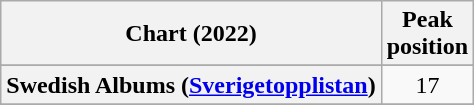<table class="wikitable sortable plainrowheaders" style="text-align:center">
<tr>
<th scope="col">Chart (2022)</th>
<th scope="col">Peak<br>position</th>
</tr>
<tr>
</tr>
<tr>
</tr>
<tr>
</tr>
<tr>
</tr>
<tr>
</tr>
<tr>
</tr>
<tr>
<th scope="row">Swedish Albums (<a href='#'>Sverigetopplistan</a>)</th>
<td>17</td>
</tr>
<tr>
</tr>
<tr>
</tr>
<tr>
</tr>
</table>
